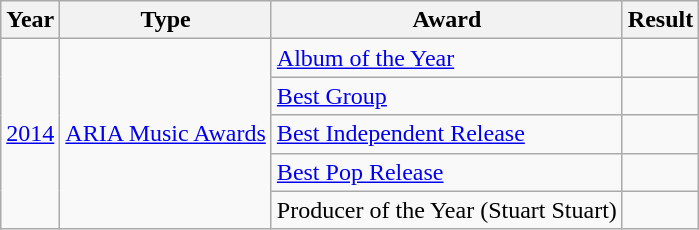<table class="wikitable">
<tr>
<th>Year</th>
<th>Type</th>
<th>Award</th>
<th>Result</th>
</tr>
<tr>
<td rowspan="5"><a href='#'>2014</a></td>
<td rowspan="5"><a href='#'>ARIA Music Awards</a></td>
<td><a href='#'>Album of the Year</a></td>
<td></td>
</tr>
<tr>
<td><a href='#'>Best Group</a></td>
<td></td>
</tr>
<tr>
<td><a href='#'>Best Independent Release</a></td>
<td></td>
</tr>
<tr>
<td><a href='#'>Best Pop Release</a></td>
<td></td>
</tr>
<tr>
<td>Producer of the Year (Stuart Stuart)</td>
<td></td>
</tr>
</table>
